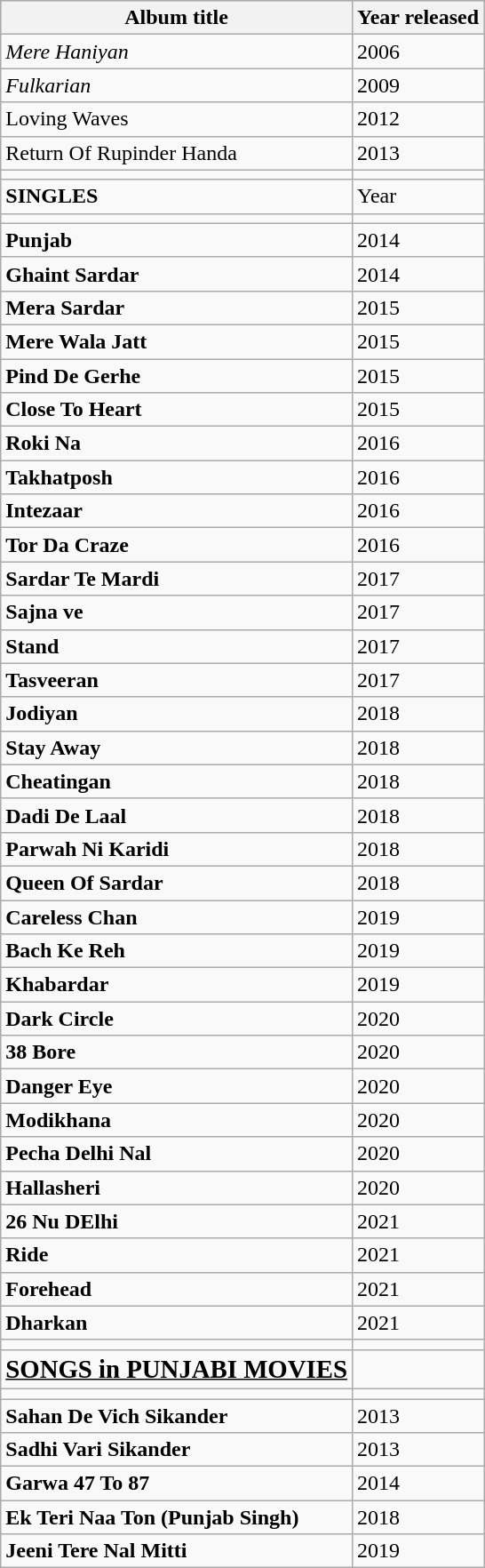<table class="wikitable">
<tr style="background:#ccc; text-align:center;">
<th>Album title</th>
<th>Year released</th>
</tr>
<tr>
<td><em>Mere Haniyan</em></td>
<td>2006</td>
</tr>
<tr>
<td><em>Fulkarian</em></td>
<td>2009</td>
</tr>
<tr>
<td>Loving Waves</td>
<td>2012</td>
</tr>
<tr>
<td>Return Of Rupinder Handa</td>
<td>2013</td>
</tr>
<tr>
<td></td>
<td></td>
</tr>
<tr>
<td><strong>SINGLES</strong></td>
<td>Year</td>
</tr>
<tr>
<td></td>
<td></td>
</tr>
<tr>
<td><strong>Punjab</strong></td>
<td>2014</td>
</tr>
<tr>
<td><strong>Ghaint Sardar</strong></td>
<td>2014</td>
</tr>
<tr>
<td><strong>Mera Sardar</strong></td>
<td>2015</td>
</tr>
<tr>
<td><strong>Mere Wala Jatt</strong></td>
<td>2015</td>
</tr>
<tr>
<td><strong>Pind De Gerhe</strong></td>
<td>2015</td>
</tr>
<tr>
<td><strong>Close To Heart</strong></td>
<td>2015</td>
</tr>
<tr>
<td><strong>Roki Na</strong></td>
<td>2016</td>
</tr>
<tr>
<td><strong>Takhatposh</strong></td>
<td>2016</td>
</tr>
<tr>
<td><strong>Intezaar</strong></td>
<td>2016</td>
</tr>
<tr>
<td><strong>Tor Da Craze</strong></td>
<td>2016</td>
</tr>
<tr>
<td><strong>Sardar Te Mardi</strong></td>
<td>2017</td>
</tr>
<tr>
<td><strong>Sajna ve</strong></td>
<td>2017</td>
</tr>
<tr>
<td><strong>Stand</strong></td>
<td>2017</td>
</tr>
<tr>
<td><strong>Tasveeran</strong></td>
<td>2017</td>
</tr>
<tr>
<td><strong>Jodiyan</strong></td>
<td>2018</td>
</tr>
<tr>
<td><strong>Stay Away</strong></td>
<td>2018</td>
</tr>
<tr>
<td><strong>Cheatingan</strong></td>
<td>2018</td>
</tr>
<tr>
<td><strong>Dadi De Laal</strong></td>
<td>2018</td>
</tr>
<tr>
<td><strong>Parwah Ni Karidi</strong></td>
<td>2018</td>
</tr>
<tr>
<td><strong>Queen Of Sardar</strong></td>
<td>2018</td>
</tr>
<tr>
<td><strong>Careless Chan</strong></td>
<td>2019</td>
</tr>
<tr>
<td><strong>Bach Ke Reh</strong></td>
<td>2019</td>
</tr>
<tr>
<td><strong>Khabardar</strong></td>
<td>2019</td>
</tr>
<tr>
<td><strong>Dark Circle</strong></td>
<td>2020</td>
</tr>
<tr>
<td><strong>38 Bore</strong></td>
<td>2020</td>
</tr>
<tr>
<td><strong>Danger Eye</strong></td>
<td>2020</td>
</tr>
<tr>
<td><strong>Modikhana</strong></td>
<td>2020</td>
</tr>
<tr>
<td><strong>Pecha Delhi Nal</strong></td>
<td>2020</td>
</tr>
<tr>
<td><strong>Hallasheri</strong></td>
<td>2020</td>
</tr>
<tr>
<td><strong>26 Nu DElhi</strong></td>
<td>2021</td>
</tr>
<tr>
<td><strong>Ride</strong></td>
<td>2021</td>
</tr>
<tr>
<td><strong>Forehead</strong></td>
<td>2021</td>
</tr>
<tr>
<td><strong>Dharkan</strong></td>
<td>2021</td>
</tr>
<tr>
<td></td>
<td></td>
</tr>
<tr>
<td><big><u><strong>SONGS  in  PUNJABI MOVIES</strong></u></big></td>
<td></td>
</tr>
<tr>
<td></td>
<td></td>
</tr>
<tr>
<td><strong>Sahan De Vich          Sikander</strong></td>
<td>2013</td>
</tr>
<tr>
<td><strong>Sadhi Vari                   Sikander</strong></td>
<td>2013</td>
</tr>
<tr>
<td><strong>Garwa                        47 To 87</strong></td>
<td>2014</td>
</tr>
<tr>
<td><strong>Ek Teri Naa Ton (Punjab Singh)</strong></td>
<td>2018</td>
</tr>
<tr>
<td><strong>Jeeni Tere Nal                      Mitti</strong></td>
<td>2019</td>
</tr>
</table>
